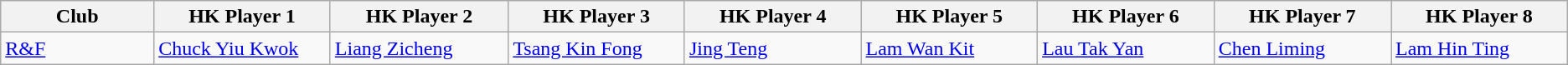<table class="wikitable" border="1">
<tr>
<th width="130">Club</th>
<th width="150">HK Player 1</th>
<th width="150">HK Player 2</th>
<th width="150">HK Player 3</th>
<th width="150">HK Player 4</th>
<th width="150">HK Player 5</th>
<th width="150">HK Player 6</th>
<th width="150">HK Player 7</th>
<th width="150">HK Player 8</th>
</tr>
<tr>
<td> <a href='#'>R&F</a></td>
<td><a href='#'>Chuck Yiu Kwok</a></td>
<td><a href='#'>Liang Zicheng</a></td>
<td><a href='#'>Tsang Kin Fong</a></td>
<td><a href='#'>Jing Teng</a></td>
<td><a href='#'>Lam Wan Kit</a></td>
<td><a href='#'>Lau Tak Yan</a></td>
<td><a href='#'>Chen Liming</a></td>
<td><a href='#'>Lam Hin Ting</a></td>
</tr>
</table>
